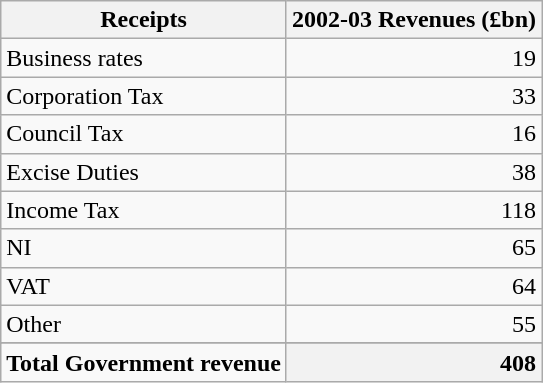<table class="wikitable sortable">
<tr>
<th>Receipts</th>
<th style="text-align: right">2002-03 Revenues (£bn)</th>
</tr>
<tr>
<td>Business rates</td>
<td style="text-align: right">19</td>
</tr>
<tr>
<td>Corporation Tax</td>
<td style="text-align: right">33</td>
</tr>
<tr>
<td>Council Tax</td>
<td style="text-align: right">16</td>
</tr>
<tr>
<td>Excise Duties</td>
<td style="text-align: right">38</td>
</tr>
<tr>
<td>Income Tax</td>
<td style="text-align: right">118</td>
</tr>
<tr>
<td>NI</td>
<td style="text-align: right">65</td>
</tr>
<tr>
<td>VAT</td>
<td style="text-align: right">64</td>
</tr>
<tr>
<td>Other</td>
<td style="text-align: right">55</td>
</tr>
<tr>
</tr>
<tr class="sortbottom">
<td style="text-align: left"><strong>Total Government revenue</strong></td>
<th style="text-align: right">408</th>
</tr>
</table>
